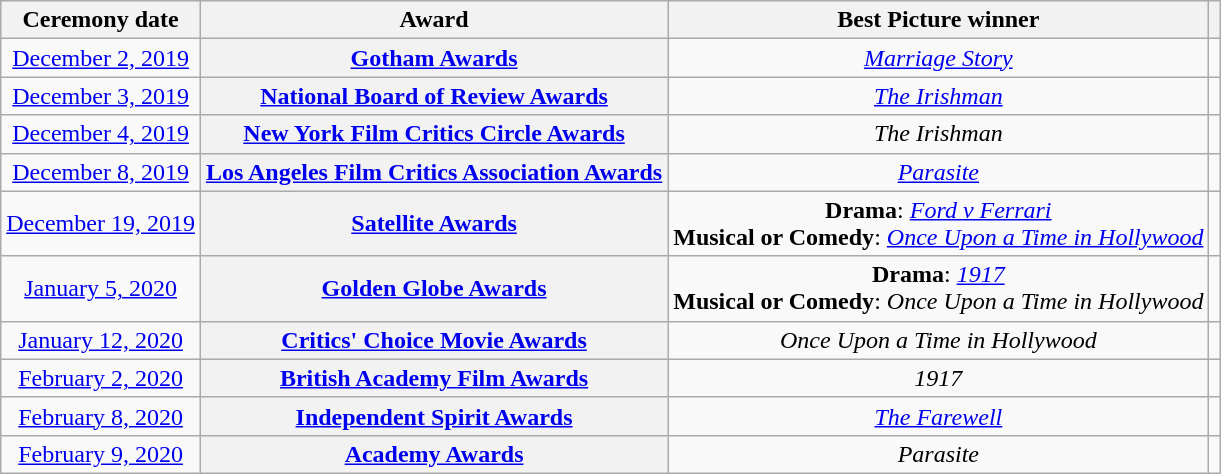<table class="wikitable plainrowheaders" style="text-align:center;">
<tr>
<th>Ceremony date</th>
<th>Award</th>
<th>Best Picture winner</th>
<th></th>
</tr>
<tr>
<td><a href='#'>December 2, 2019</a></td>
<th scope="row"><a href='#'>Gotham Awards</a></th>
<td><em><a href='#'>Marriage Story</a></em></td>
<td></td>
</tr>
<tr>
<td><a href='#'>December 3, 2019</a></td>
<th scope="row"><a href='#'>National Board of Review Awards</a></th>
<td><em><a href='#'>The Irishman</a></em></td>
<td></td>
</tr>
<tr>
<td><a href='#'>December 4, 2019</a></td>
<th scope="row"><a href='#'>New York Film Critics Circle Awards</a></th>
<td><em>The Irishman</em></td>
<td></td>
</tr>
<tr>
<td><a href='#'>December 8, 2019</a></td>
<th scope="row"><a href='#'>Los Angeles Film Critics Association Awards</a></th>
<td><em><a href='#'>Parasite</a></em></td>
<td></td>
</tr>
<tr>
<td><a href='#'>December 19, 2019</a></td>
<th scope="row"><a href='#'>Satellite Awards</a></th>
<td><strong>Drama</strong>: <em><a href='#'>Ford v Ferrari</a></em><br><strong>Musical or Comedy</strong>: <em><a href='#'>Once Upon a Time in Hollywood</a></em></td>
<td></td>
</tr>
<tr>
<td><a href='#'>January 5, 2020</a></td>
<th scope="row"><a href='#'>Golden Globe Awards</a></th>
<td><strong>Drama</strong>: <em><a href='#'>1917</a></em><br><strong>Musical or Comedy</strong>: <em>Once Upon a Time in Hollywood</em></td>
<td></td>
</tr>
<tr>
<td><a href='#'>January 12, 2020</a></td>
<th scope="row"><a href='#'>Critics' Choice Movie Awards</a></th>
<td><em>Once Upon a Time in Hollywood</em></td>
<td></td>
</tr>
<tr>
<td><a href='#'>February 2, 2020</a></td>
<th scope="row"><a href='#'>British Academy Film Awards</a></th>
<td><em>1917</em></td>
<td></td>
</tr>
<tr>
<td><a href='#'>February 8, 2020</a></td>
<th scope="row"><a href='#'>Independent Spirit Awards</a></th>
<td><em><a href='#'>The Farewell</a></em></td>
<td></td>
</tr>
<tr>
<td><a href='#'>February 9, 2020</a></td>
<th scope="row"><a href='#'>Academy Awards</a></th>
<td><em>Parasite</em></td>
<td></td>
</tr>
</table>
